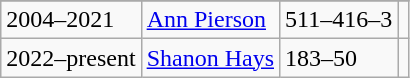<table class="wikitable">
<tr style="text-align:center;">
</tr>
<tr>
<td>2004–2021</td>
<td><a href='#'>Ann Pierson</a></td>
<td>511–416–3</td>
<td></td>
</tr>
<tr>
<td>2022–present</td>
<td><a href='#'>Shanon Hays</a></td>
<td>183–50</td>
<td></td>
</tr>
</table>
